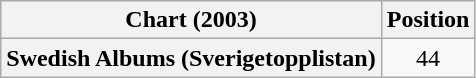<table class="wikitable plainrowheaders" style="text-align:center">
<tr>
<th scope="col">Chart (2003)</th>
<th scope="col">Position</th>
</tr>
<tr>
<th scope="row">Swedish Albums (Sverigetopplistan)</th>
<td>44</td>
</tr>
</table>
